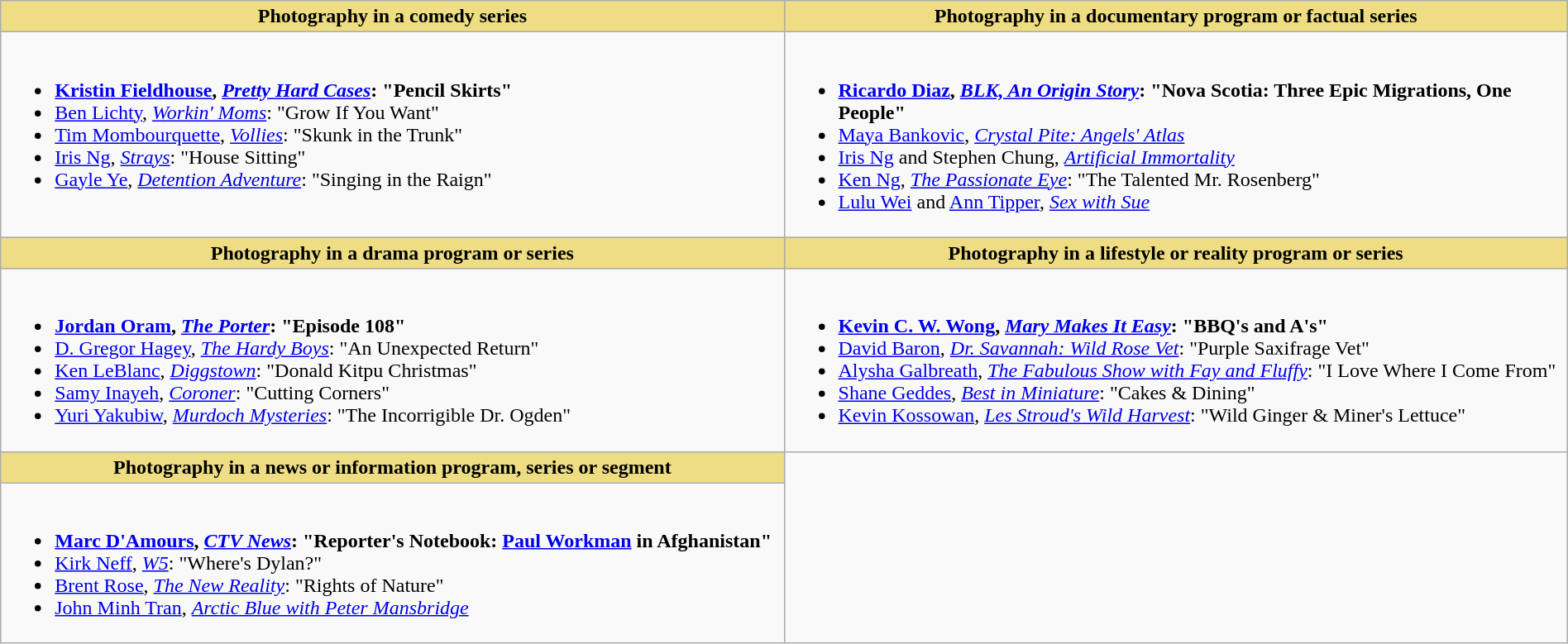<table class=wikitable width="100%">
<tr>
<th style="background:#EEDD82; width:50%">Photography in a comedy series</th>
<th style="background:#EEDD82; width:50%">Photography in a documentary program or factual series</th>
</tr>
<tr>
<td valign="top"><br><ul><li> <strong><a href='#'>Kristin Fieldhouse</a>, <em><a href='#'>Pretty Hard Cases</a></em>: "Pencil Skirts"</strong></li><li><a href='#'>Ben Lichty</a>, <em><a href='#'>Workin' Moms</a></em>: "Grow If You Want"</li><li><a href='#'>Tim Mombourquette</a>, <em><a href='#'>Vollies</a></em>: "Skunk in the Trunk"</li><li><a href='#'>Iris Ng</a>, <em><a href='#'>Strays</a></em>: "House Sitting"</li><li><a href='#'>Gayle Ye</a>, <em><a href='#'>Detention Adventure</a></em>: "Singing in the Raign"</li></ul></td>
<td valign="top"><br><ul><li> <strong><a href='#'>Ricardo Diaz</a>, <em><a href='#'>BLK, An Origin Story</a></em>: "Nova Scotia: Three Epic Migrations, One People"</strong></li><li><a href='#'>Maya Bankovic</a>, <em><a href='#'>Crystal Pite: Angels' Atlas</a></em></li><li><a href='#'>Iris Ng</a> and Stephen Chung, <em><a href='#'>Artificial Immortality</a></em></li><li><a href='#'>Ken Ng</a>, <em><a href='#'>The Passionate Eye</a></em>: "The Talented Mr. Rosenberg"</li><li><a href='#'>Lulu Wei</a> and <a href='#'>Ann Tipper</a>, <em><a href='#'>Sex with Sue</a></em></li></ul></td>
</tr>
<tr>
<th style="background:#EEDD82; width:50%">Photography in a drama program or series</th>
<th style="background:#EEDD82; width:50%">Photography in a lifestyle or reality program or series</th>
</tr>
<tr>
<td valign="top"><br><ul><li> <strong><a href='#'>Jordan Oram</a>, <em><a href='#'>The Porter</a></em>: "Episode 108"</strong></li><li><a href='#'>D. Gregor Hagey</a>, <em><a href='#'>The Hardy Boys</a></em>: "An Unexpected Return"</li><li><a href='#'>Ken LeBlanc</a>, <em><a href='#'>Diggstown</a></em>: "Donald Kitpu Christmas"</li><li><a href='#'>Samy Inayeh</a>, <em><a href='#'>Coroner</a></em>: "Cutting Corners"</li><li><a href='#'>Yuri Yakubiw</a>, <em><a href='#'>Murdoch Mysteries</a></em>: "The Incorrigible Dr. Ogden"</li></ul></td>
<td valign="top"><br><ul><li> <strong><a href='#'>Kevin C. W. Wong</a>, <em><a href='#'>Mary Makes It Easy</a></em>: "BBQ's and A's"</strong></li><li><a href='#'>David Baron</a>, <em><a href='#'>Dr. Savannah: Wild Rose Vet</a></em>: "Purple Saxifrage Vet"</li><li><a href='#'>Alysha Galbreath</a>, <em><a href='#'>The Fabulous Show with Fay and Fluffy</a></em>: "I Love Where I Come From"</li><li><a href='#'>Shane Geddes</a>, <em><a href='#'>Best in Miniature</a></em>: "Cakes & Dining"</li><li><a href='#'>Kevin Kossowan</a>, <em><a href='#'>Les Stroud's Wild Harvest</a></em>: "Wild Ginger & Miner's Lettuce"</li></ul></td>
</tr>
<tr>
<th style="background:#EEDD82; width:50%">Photography in a news or information program, series or segment</th>
</tr>
<tr>
<td valign="top"><br><ul><li> <strong><a href='#'>Marc D'Amours</a>, <em><a href='#'>CTV News</a></em>: "Reporter's Notebook: <a href='#'>Paul Workman</a> in Afghanistan"</strong></li><li><a href='#'>Kirk Neff</a>, <em><a href='#'>W5</a></em>: "Where's Dylan?"</li><li><a href='#'>Brent Rose</a>, <em><a href='#'>The New Reality</a></em>: "Rights of Nature"</li><li><a href='#'>John Minh Tran</a>, <em><a href='#'>Arctic Blue with Peter Mansbridge</a></em></li></ul></td>
</tr>
</table>
